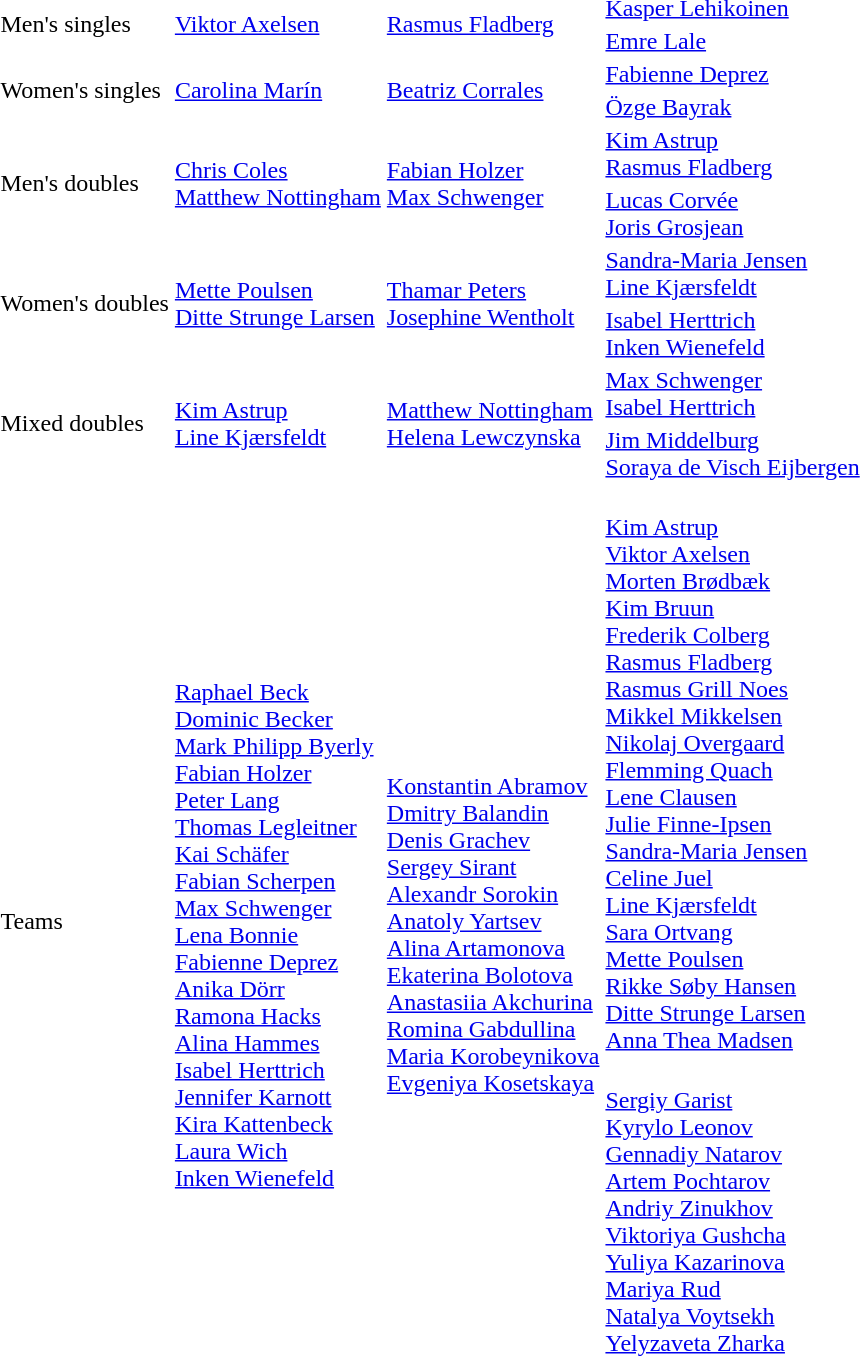<table>
<tr>
<td rowspan=2>Men's singles</td>
<td rowspan=2> <a href='#'>Viktor Axelsen</a></td>
<td rowspan=2> <a href='#'>Rasmus Fladberg</a></td>
<td> <a href='#'>Kasper Lehikoinen</a></td>
</tr>
<tr>
<td> <a href='#'>Emre Lale</a></td>
</tr>
<tr>
<td rowspan=2>Women's singles</td>
<td rowspan=2> <a href='#'>Carolina Marín</a></td>
<td rowspan=2> <a href='#'>Beatriz Corrales</a></td>
<td> <a href='#'>Fabienne Deprez</a></td>
</tr>
<tr>
<td> <a href='#'>Özge Bayrak</a></td>
</tr>
<tr>
<td rowspan=2>Men's doubles</td>
<td rowspan=2> <a href='#'>Chris Coles</a><br> <a href='#'>Matthew Nottingham</a></td>
<td rowspan=2> <a href='#'>Fabian Holzer</a><br> <a href='#'>Max Schwenger</a></td>
<td> <a href='#'>Kim Astrup</a><br> <a href='#'>Rasmus Fladberg</a></td>
</tr>
<tr>
<td> <a href='#'>Lucas Corvée</a><br> <a href='#'>Joris Grosjean</a></td>
</tr>
<tr>
<td rowspan=2>Women's doubles</td>
<td rowspan=2> <a href='#'>Mette Poulsen</a><br> <a href='#'>Ditte Strunge Larsen</a></td>
<td rowspan=2> <a href='#'>Thamar Peters</a><br> <a href='#'>Josephine Wentholt</a></td>
<td> <a href='#'>Sandra-Maria Jensen</a><br> <a href='#'>Line Kjærsfeldt</a></td>
</tr>
<tr>
<td> <a href='#'>Isabel Herttrich</a><br> <a href='#'>Inken Wienefeld</a></td>
</tr>
<tr>
<td rowspan=2>Mixed doubles</td>
<td rowspan=2> <a href='#'>Kim Astrup</a><br> <a href='#'>Line Kjærsfeldt</a></td>
<td rowspan=2> <a href='#'>Matthew Nottingham</a><br> <a href='#'>Helena Lewczynska</a></td>
<td> <a href='#'>Max Schwenger</a><br> <a href='#'>Isabel Herttrich</a></td>
</tr>
<tr>
<td> <a href='#'>Jim Middelburg</a><br> <a href='#'>Soraya de Visch Eijbergen</a></td>
</tr>
<tr>
<td rowspan=2>Teams</td>
<td rowspan=2><br><a href='#'>Raphael Beck</a><br><a href='#'>Dominic Becker</a><br><a href='#'>Mark Philipp Byerly</a><br><a href='#'>Fabian Holzer</a><br><a href='#'>Peter Lang</a><br><a href='#'>Thomas Legleitner</a><br><a href='#'>Kai Schäfer</a><br><a href='#'>Fabian Scherpen</a><br><a href='#'>Max Schwenger</a><br><a href='#'>Lena Bonnie</a><br><a href='#'>Fabienne Deprez</a><br><a href='#'>Anika Dörr</a><br><a href='#'>Ramona Hacks</a><br><a href='#'>Alina Hammes</a><br><a href='#'>Isabel Herttrich</a><br><a href='#'>Jennifer Karnott</a><br><a href='#'>Kira Kattenbeck</a><br><a href='#'>Laura Wich</a><br><a href='#'>Inken Wienefeld</a></td>
<td rowspan=2><br><a href='#'>Konstantin Abramov</a><br><a href='#'>Dmitry Balandin</a><br><a href='#'>Denis Grachev</a><br><a href='#'>Sergey Sirant</a><br><a href='#'>Alexandr Sorokin</a><br><a href='#'>Anatoly Yartsev</a><br><a href='#'>Alina Artamonova</a><br><a href='#'>Ekaterina Bolotova</a><br><a href='#'>Anastasiia Akchurina</a><br><a href='#'>Romina Gabdullina</a><br><a href='#'>Maria Korobeynikova</a><br><a href='#'>Evgeniya Kosetskaya</a></td>
<td><br><a href='#'>Kim Astrup</a><br><a href='#'>Viktor Axelsen</a><br><a href='#'>Morten Brødbæk</a><br><a href='#'>Kim Bruun</a><br><a href='#'>Frederik Colberg</a><br><a href='#'>Rasmus Fladberg</a><br><a href='#'>Rasmus Grill Noes</a><br><a href='#'>Mikkel Mikkelsen</a><br><a href='#'>Nikolaj Overgaard</a><br><a href='#'>Flemming Quach</a><br><a href='#'>Lene Clausen</a><br><a href='#'>Julie Finne-Ipsen</a><br><a href='#'>Sandra-Maria Jensen</a><br><a href='#'>Celine Juel</a><br><a href='#'>Line Kjærsfeldt</a><br><a href='#'>Sara Ortvang</a><br><a href='#'>Mette Poulsen</a><br><a href='#'>Rikke Søby Hansen</a><br><a href='#'>Ditte Strunge Larsen</a><br><a href='#'>Anna Thea Madsen</a></td>
</tr>
<tr>
<td><br><a href='#'>Sergiy Garist</a><br><a href='#'>Kyrylo Leonov</a><br><a href='#'>Gennadiy Natarov</a><br><a href='#'>Artem Pochtarov</a><br><a href='#'>Andriy Zinukhov</a><br><a href='#'>Viktoriya Gushcha</a><br><a href='#'>Yuliya Kazarinova</a><br><a href='#'>Mariya Rud</a><br><a href='#'>Natalya Voytsekh</a><br><a href='#'>Yelyzaveta Zharka</a></td>
</tr>
</table>
